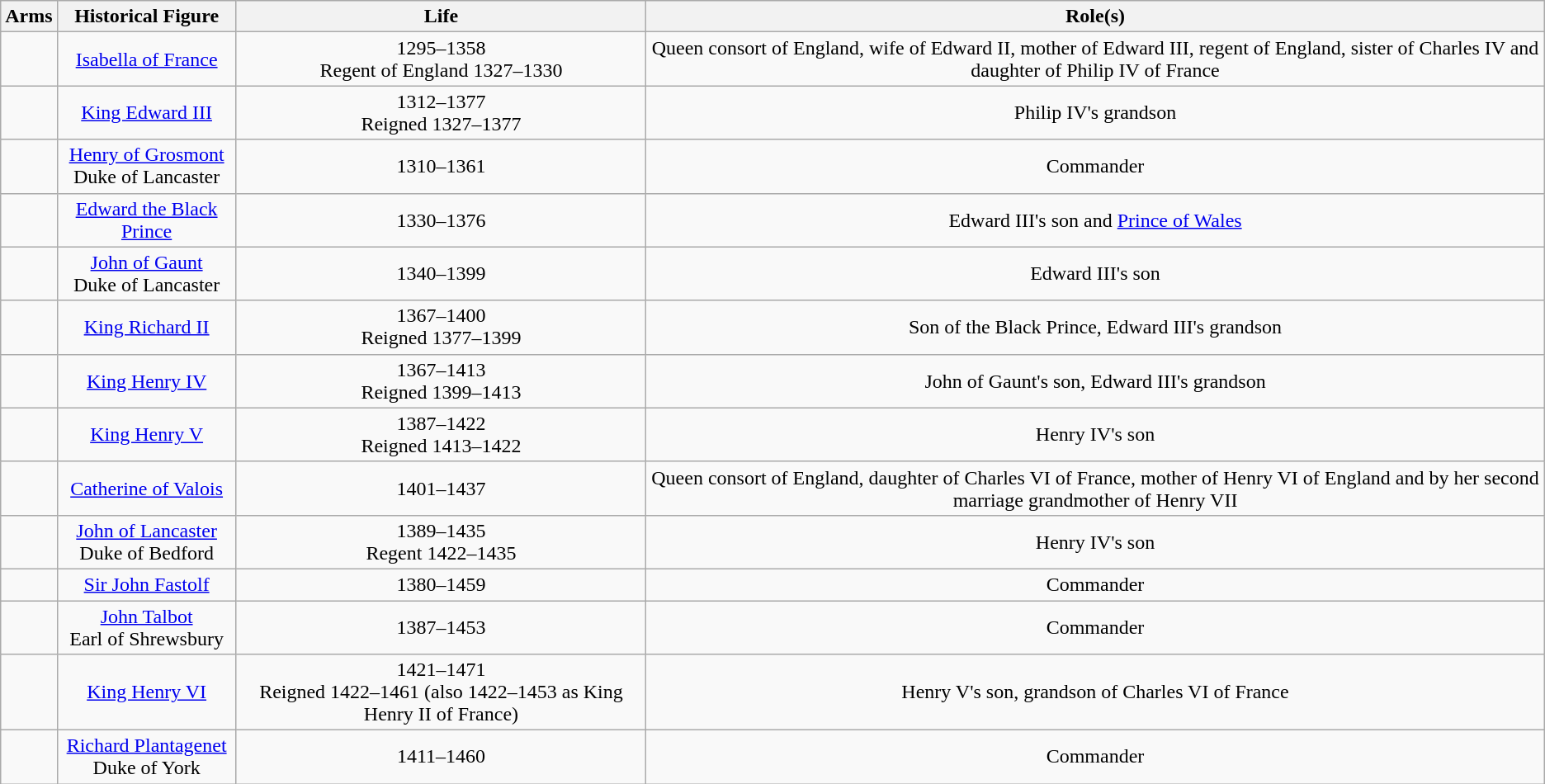<table class="wikitable sortable" style="text-align:center">
<tr>
<th>Arms</th>
<th>Historical Figure</th>
<th>Life</th>
<th>Role(s)</th>
</tr>
<tr>
<td></td>
<td><a href='#'>Isabella of France</a></td>
<td>1295–1358<br>Regent of England 1327–1330</td>
<td>Queen consort of England, wife of Edward II, mother of Edward III, regent of England, sister of Charles IV and daughter of Philip IV of France</td>
</tr>
<tr>
<td></td>
<td><a href='#'>King Edward III</a></td>
<td>1312–1377<br>Reigned 1327–1377</td>
<td>Philip IV's grandson</td>
</tr>
<tr>
<td></td>
<td><a href='#'>Henry of Grosmont</a><br>Duke of Lancaster</td>
<td>1310–1361</td>
<td>Commander</td>
</tr>
<tr>
<td></td>
<td><a href='#'>Edward the Black Prince</a></td>
<td>1330–1376</td>
<td>Edward III's son and <a href='#'>Prince of Wales</a></td>
</tr>
<tr>
<td></td>
<td><a href='#'>John of Gaunt</a><br>Duke of Lancaster</td>
<td>1340–1399</td>
<td>Edward III's son</td>
</tr>
<tr>
<td></td>
<td><a href='#'>King Richard II</a></td>
<td>1367–1400<br>Reigned 1377–1399</td>
<td>Son of the Black Prince, Edward III's grandson</td>
</tr>
<tr>
<td></td>
<td><a href='#'>King Henry IV</a></td>
<td>1367–1413<br>Reigned 1399–1413</td>
<td>John of Gaunt's son, Edward III's grandson</td>
</tr>
<tr>
<td></td>
<td><a href='#'>King Henry V</a></td>
<td>1387–1422<br>Reigned 1413–1422</td>
<td>Henry IV's son</td>
</tr>
<tr>
<td></td>
<td><a href='#'>Catherine of Valois</a></td>
<td>1401–1437</td>
<td>Queen consort of England, daughter of Charles VI of France, mother of Henry VI of England and by her second marriage grandmother of Henry VII</td>
</tr>
<tr>
<td></td>
<td><a href='#'>John of Lancaster</a><br>Duke of Bedford</td>
<td>1389–1435<br>Regent 1422–1435</td>
<td>Henry IV's son</td>
</tr>
<tr>
<td></td>
<td><a href='#'>Sir John Fastolf</a></td>
<td>1380–1459</td>
<td>Commander</td>
</tr>
<tr>
<td></td>
<td><a href='#'>John Talbot</a><br>Earl of Shrewsbury</td>
<td>1387–1453</td>
<td>Commander</td>
</tr>
<tr>
<td></td>
<td><a href='#'>King Henry VI</a></td>
<td>1421–1471<br>Reigned 1422–1461 (also 1422–1453 as King Henry II of France)</td>
<td>Henry V's son, grandson of Charles VI of France</td>
</tr>
<tr>
<td></td>
<td><a href='#'>Richard Plantagenet</a><br>Duke of York</td>
<td>1411–1460</td>
<td>Commander</td>
</tr>
</table>
